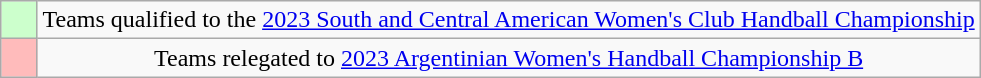<table class="wikitable" style="text-align: center;">
<tr>
<td width=16.8px bgcolor=#ccffcc></td>
<td>Teams qualified to the <a href='#'>2023 South and Central American Women's Club Handball Championship</a></td>
</tr>
<tr>
<td width=16.8px bgcolor=#FFBBBB></td>
<td>Teams relegated to <a href='#'>2023 Argentinian Women's Handball Championship B</a></td>
</tr>
</table>
